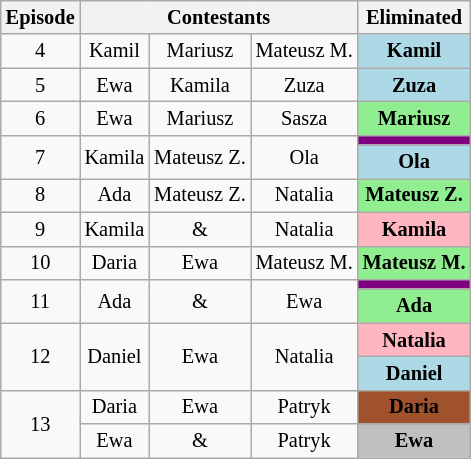<table class="wikitable" border="2" style="text-align:center; font-size:85%;">
<tr>
<th>Episode</th>
<th colspan="3">Contestants</th>
<th>Eliminated</th>
</tr>
<tr>
<td>4</td>
<td>Kamil</td>
<td>Mariusz</td>
<td>Mateusz M.</td>
<td style="background:lightblue;"><strong>Kamil</strong></td>
</tr>
<tr>
<td>5</td>
<td>Ewa</td>
<td>Kamila</td>
<td>Zuza</td>
<td style="background:lightblue;"><strong>Zuza</strong></td>
</tr>
<tr>
<td>6</td>
<td>Ewa</td>
<td>Mariusz</td>
<td>Sasza</td>
<td style="background:lightgreen;"><strong>Mariusz</strong></td>
</tr>
<tr>
<td rowspan="2">7</td>
<td rowspan="2">Kamila</td>
<td rowspan="2">Mateusz Z.</td>
<td rowspan="2">Ola</td>
<td style="background:purple;"><strong></strong></td>
</tr>
<tr>
<td style="background:lightblue;"><strong>Ola</strong></td>
</tr>
<tr>
<td>8</td>
<td>Ada</td>
<td>Mateusz Z.</td>
<td>Natalia</td>
<td style="background:lightgreen;"><strong>Mateusz Z.</strong></td>
</tr>
<tr>
<td>9</td>
<td>Kamila</td>
<td>&</td>
<td>Natalia</td>
<td style="background:lightpink;"><strong>Kamila</strong></td>
</tr>
<tr>
<td>10</td>
<td>Daria</td>
<td>Ewa</td>
<td>Mateusz M.</td>
<td style="background:lightgreen;"><strong>Mateusz M.</strong></td>
</tr>
<tr>
<td rowspan="2">11</td>
<td rowspan="2">Ada</td>
<td rowspan="2">&</td>
<td rowspan="2">Ewa</td>
<td style="background:purple;"><strong></strong></td>
</tr>
<tr>
<td style="background:lightgreen;"><strong>Ada</strong></td>
</tr>
<tr>
<td rowspan="2">12</td>
<td rowspan="2">Daniel</td>
<td rowspan="2">Ewa</td>
<td rowspan="2">Natalia</td>
<td style="background:lightpink;"><strong>Natalia</strong></td>
</tr>
<tr>
<td style="background:lightblue;"><strong>Daniel</strong></td>
</tr>
<tr>
<td rowspan="2">13</td>
<td>Daria</td>
<td>Ewa</td>
<td>Patryk</td>
<td style="background:sienna;"><strong>Daria</strong></td>
</tr>
<tr>
<td>Ewa</td>
<td>&</td>
<td>Patryk</td>
<td style="background:silver;"><strong>Ewa</strong></td>
</tr>
</table>
